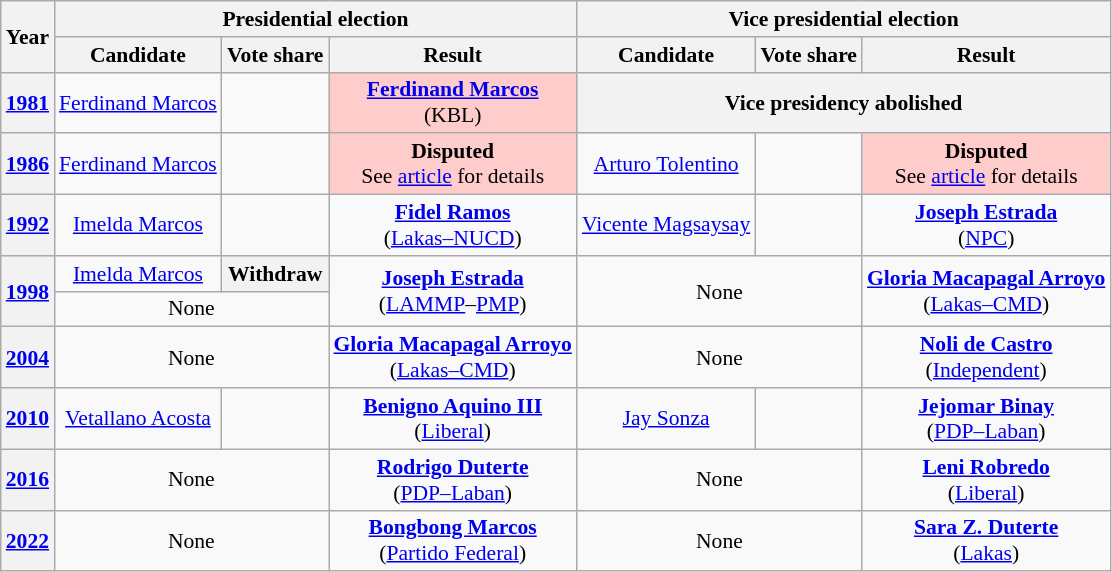<table class="wikitable" style="text-align:center; font-size:90%">
<tr>
<th rowspan=2>Year</th>
<th colspan=3>Presidential election</th>
<th colspan=3>Vice presidential election</th>
</tr>
<tr>
<th>Candidate</th>
<th>Vote share</th>
<th>Result</th>
<th>Candidate</th>
<th>Vote share</th>
<th>Result</th>
</tr>
<tr>
<th><a href='#'>1981</a></th>
<td><a href='#'>Ferdinand Marcos</a></td>
<td></td>
<td style="background:#FFCCCC;"><strong><a href='#'>Ferdinand Marcos</a></strong><br>(KBL)</td>
<th colspan=3>Vice presidency abolished</th>
</tr>
<tr>
<th><a href='#'>1986</a></th>
<td><a href='#'>Ferdinand Marcos</a></td>
<td></td>
<td style="background:#FFCCCC;"><strong>Disputed</strong><br>See <a href='#'>article</a> for details</td>
<td><a href='#'>Arturo Tolentino</a></td>
<td></td>
<td style="background:#FFCCCC;"><strong>Disputed</strong><br>See <a href='#'>article</a> for details</td>
</tr>
<tr>
<th><a href='#'>1992</a></th>
<td><a href='#'>Imelda Marcos</a></td>
<td></td>
<td><strong><a href='#'>Fidel Ramos</a></strong><br>(<a href='#'>Lakas–NUCD</a>)</td>
<td><a href='#'>Vicente Magsaysay</a></td>
<td></td>
<td><strong><a href='#'>Joseph Estrada</a></strong><br>(<a href='#'>NPC</a>)</td>
</tr>
<tr>
<th rowspan=2><a href='#'>1998</a></th>
<td><a href='#'>Imelda Marcos</a></td>
<th>Withdraw</th>
<td rowspan=2><strong><a href='#'>Joseph Estrada</a></strong><br>(<a href='#'>LAMMP</a>–<a href='#'>PMP</a>)</td>
<td rowspan=2 colspan=2>None</td>
<td rowspan=2><strong><a href='#'>Gloria Macapagal Arroyo</a></strong><br>(<a href='#'>Lakas–CMD</a>)</td>
</tr>
<tr>
<td colspan=2>None</td>
</tr>
<tr>
<th><a href='#'>2004</a></th>
<td colspan=2>None</td>
<td><strong><a href='#'>Gloria Macapagal Arroyo</a></strong><br>(<a href='#'>Lakas–CMD</a>)</td>
<td colspan=2>None</td>
<td><strong><a href='#'>Noli de Castro</a></strong><br>(<a href='#'>Independent</a>)</td>
</tr>
<tr>
<th><a href='#'>2010</a></th>
<td><a href='#'>Vetallano Acosta</a></td>
<td></td>
<td><strong><a href='#'>Benigno Aquino III</a></strong><br>(<a href='#'>Liberal</a>)</td>
<td><a href='#'>Jay Sonza</a></td>
<td></td>
<td><strong><a href='#'>Jejomar Binay</a></strong><br>(<a href='#'>PDP–Laban</a>)</td>
</tr>
<tr>
<th><a href='#'>2016</a></th>
<td colspan=2>None</td>
<td><strong><a href='#'>Rodrigo Duterte</a></strong><br>(<a href='#'>PDP–Laban</a>)</td>
<td colspan=2>None</td>
<td><strong><a href='#'>Leni Robredo</a></strong><br>(<a href='#'>Liberal</a>)</td>
</tr>
<tr>
<th><a href='#'>2022</a></th>
<td colspan=2>None</td>
<td><strong><a href='#'>Bongbong Marcos</a></strong><br>(<a href='#'>Partido Federal</a>)</td>
<td colspan=2>None</td>
<td><strong><a href='#'>Sara Z. Duterte</a></strong><br>(<a href='#'>Lakas</a>)</td>
</tr>
</table>
